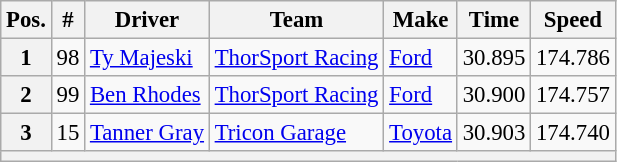<table class="wikitable" style="font-size:95%">
<tr>
<th>Pos.</th>
<th>#</th>
<th>Driver</th>
<th>Team</th>
<th>Make</th>
<th>Time</th>
<th>Speed</th>
</tr>
<tr>
<th>1</th>
<td>98</td>
<td><a href='#'>Ty Majeski</a></td>
<td><a href='#'>ThorSport Racing</a></td>
<td><a href='#'>Ford</a></td>
<td>30.895</td>
<td>174.786</td>
</tr>
<tr>
<th>2</th>
<td>99</td>
<td><a href='#'>Ben Rhodes</a></td>
<td><a href='#'>ThorSport Racing</a></td>
<td><a href='#'>Ford</a></td>
<td>30.900</td>
<td>174.757</td>
</tr>
<tr>
<th>3</th>
<td>15</td>
<td><a href='#'>Tanner Gray</a></td>
<td><a href='#'>Tricon Garage</a></td>
<td><a href='#'>Toyota</a></td>
<td>30.903</td>
<td>174.740</td>
</tr>
<tr>
<th colspan="7"></th>
</tr>
</table>
